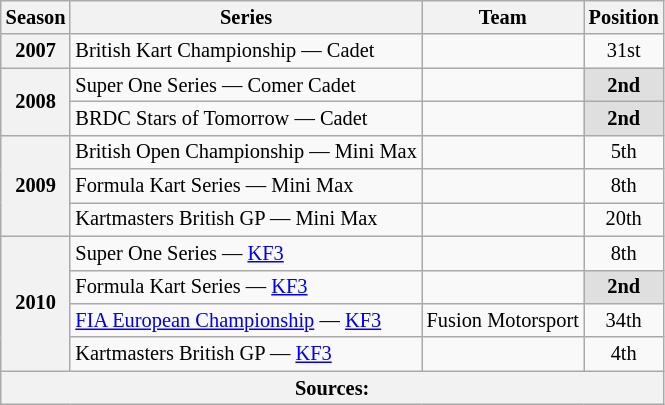<table class="wikitable" style="font-size: 85%; text-align:center">
<tr>
<th>Season</th>
<th>Series</th>
<th>Team</th>
<th>Position</th>
</tr>
<tr>
<th>2007</th>
<td align="left">British Kart Championship — Cadet</td>
<td align="left"></td>
<td style="background:#;">31st</td>
</tr>
<tr>
<th rowspan="2">2008</th>
<td align="left">Super One Series — Comer Cadet</td>
<td align="left"></td>
<td style="background:#dfdfdf;"><strong>2nd</strong></td>
</tr>
<tr>
<td align="left">BRDC Stars of Tomorrow — Cadet</td>
<td align="left"></td>
<td style="background:#dfdfdf;"><strong>2nd</strong></td>
</tr>
<tr>
<th rowspan="3">2009</th>
<td align="left">British Open Championship — Mini Max</td>
<td align="left"></td>
<td style="background:#;">5th</td>
</tr>
<tr>
<td align="left">Formula Kart Series — Mini Max</td>
<td align="left"></td>
<td style="background:#;">8th</td>
</tr>
<tr>
<td align="left">Kartmasters British GP — Mini Max</td>
<td align="left"></td>
<td style="background:#;">20th</td>
</tr>
<tr>
<th rowspan="4">2010</th>
<td align="left">Super One Series — <a href='#'>KF3</a></td>
<td align="left"></td>
<td style="background:#;">8th</td>
</tr>
<tr>
<td align="left">Formula Kart Series — <a href='#'>KF3</a></td>
<td align="left"></td>
<td style="background:#dfdfdf;"><strong>2nd</strong></td>
</tr>
<tr>
<td align="left"><a href='#'>FIA European Championship</a> — <a href='#'>KF3</a></td>
<td align="left">Fusion Motorsport</td>
<td style="background:#;">34th</td>
</tr>
<tr>
<td align="left">Kartmasters British GP — <a href='#'>KF3</a></td>
<td align="left"></td>
<td style="background:#;">4th</td>
</tr>
<tr>
<th colspan="4">Sources:</th>
</tr>
</table>
